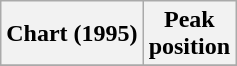<table class="wikitable plainrowheaders" style="text-align:center">
<tr>
<th scope="col">Chart (1995)</th>
<th scope="col">Peak<br>position</th>
</tr>
<tr>
</tr>
</table>
